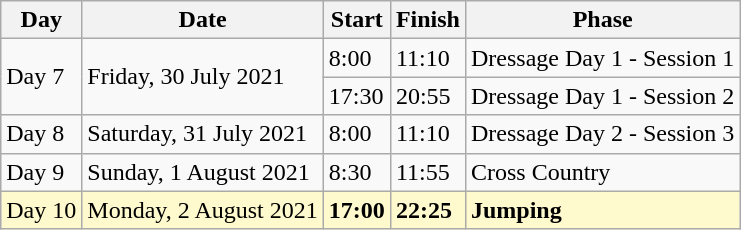<table class=wikitable>
<tr>
<th>Day</th>
<th>Date</th>
<th>Start</th>
<th>Finish</th>
<th>Phase</th>
</tr>
<tr>
<td rowspan=2>Day 7</td>
<td rowspan=2>Friday, 30 July 2021</td>
<td>8:00</td>
<td>11:10</td>
<td>Dressage Day 1 - Session 1</td>
</tr>
<tr>
<td>17:30</td>
<td>20:55</td>
<td>Dressage Day 1 - Session 2</td>
</tr>
<tr>
<td>Day 8</td>
<td>Saturday, 31 July 2021</td>
<td>8:00</td>
<td>11:10</td>
<td>Dressage Day 2 - Session 3</td>
</tr>
<tr>
<td>Day 9</td>
<td>Sunday, 1 August 2021</td>
<td>8:30</td>
<td>11:55</td>
<td>Cross Country</td>
</tr>
<tr style=background:lemonchiffon>
<td>Day 10</td>
<td>Monday, 2 August 2021</td>
<td><strong>17:00</strong></td>
<td><strong>22:25</strong></td>
<td><strong>Jumping</strong></td>
</tr>
</table>
